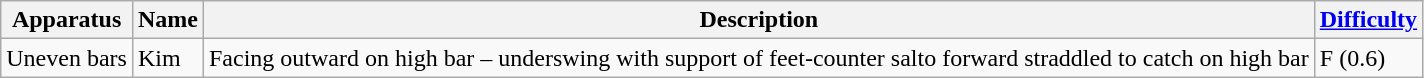<table class="wikitable">
<tr>
<th>Apparatus</th>
<th>Name</th>
<th>Description</th>
<th><a href='#'>Difficulty</a></th>
</tr>
<tr>
<td>Uneven bars</td>
<td>Kim</td>
<td>Facing outward on high bar – underswing with support of feet-counter salto forward straddled to catch on high bar</td>
<td>F (0.6)</td>
</tr>
</table>
